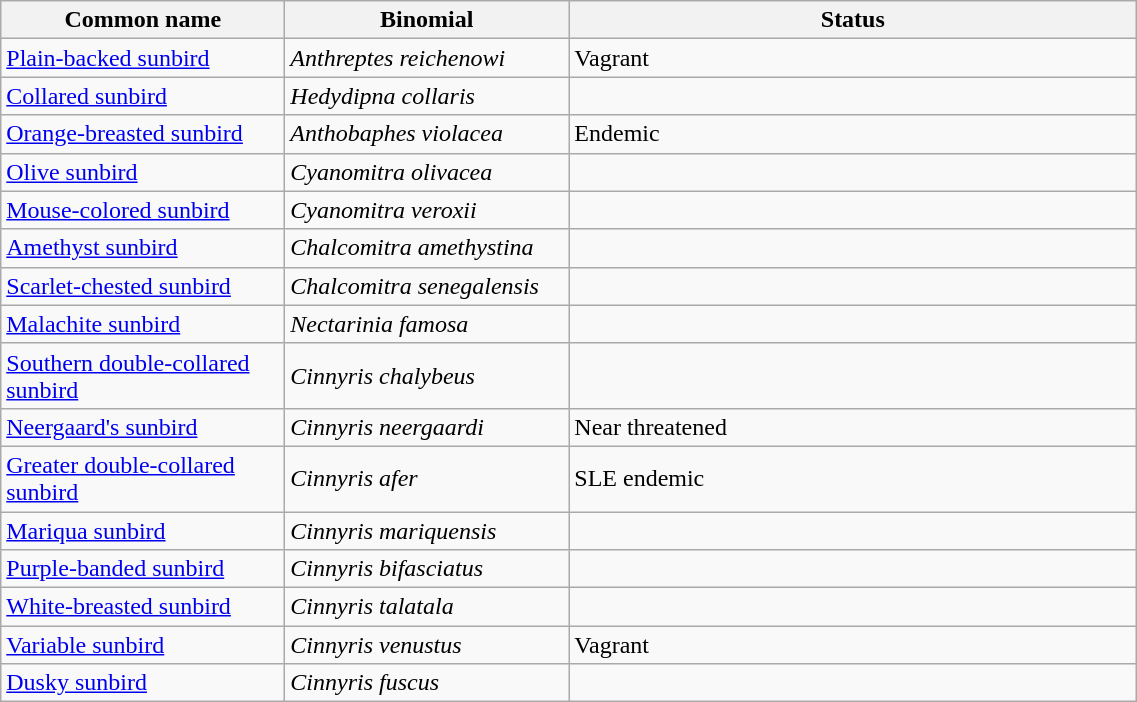<table width=60% class="wikitable">
<tr>
<th width=25%>Common name</th>
<th width=25%>Binomial</th>
<th width=50%>Status</th>
</tr>
<tr>
<td><a href='#'>Plain-backed sunbird</a></td>
<td><em>Anthreptes reichenowi</em></td>
<td>Vagrant</td>
</tr>
<tr>
<td><a href='#'>Collared sunbird</a></td>
<td><em>Hedydipna collaris</em></td>
<td></td>
</tr>
<tr>
<td><a href='#'>Orange-breasted sunbird</a></td>
<td><em>Anthobaphes violacea</em></td>
<td>Endemic</td>
</tr>
<tr>
<td><a href='#'>Olive sunbird</a></td>
<td><em>Cyanomitra olivacea</em></td>
<td></td>
</tr>
<tr>
<td><a href='#'>Mouse-colored sunbird</a></td>
<td><em>Cyanomitra veroxii</em></td>
<td></td>
</tr>
<tr>
<td><a href='#'>Amethyst sunbird</a></td>
<td><em>Chalcomitra amethystina</em></td>
<td></td>
</tr>
<tr>
<td><a href='#'>Scarlet-chested sunbird</a></td>
<td><em>Chalcomitra senegalensis</em></td>
<td></td>
</tr>
<tr>
<td><a href='#'>Malachite sunbird</a></td>
<td><em>Nectarinia famosa</em></td>
<td></td>
</tr>
<tr>
<td><a href='#'>Southern double-collared sunbird</a></td>
<td><em>Cinnyris chalybeus</em></td>
<td></td>
</tr>
<tr>
<td><a href='#'>Neergaard's sunbird</a></td>
<td><em>Cinnyris neergaardi</em></td>
<td>Near threatened</td>
</tr>
<tr>
<td><a href='#'>Greater double-collared sunbird</a></td>
<td><em>Cinnyris afer</em></td>
<td>SLE endemic</td>
</tr>
<tr>
<td><a href='#'>Mariqua sunbird</a></td>
<td><em>Cinnyris mariquensis</em></td>
<td></td>
</tr>
<tr>
<td><a href='#'>Purple-banded sunbird</a></td>
<td><em>Cinnyris bifasciatus</em></td>
<td></td>
</tr>
<tr>
<td><a href='#'>White-breasted sunbird</a></td>
<td><em>Cinnyris talatala</em></td>
<td></td>
</tr>
<tr>
<td><a href='#'>Variable sunbird</a></td>
<td><em>Cinnyris venustus</em></td>
<td>Vagrant</td>
</tr>
<tr>
<td><a href='#'>Dusky sunbird</a></td>
<td><em>Cinnyris fuscus</em></td>
<td></td>
</tr>
</table>
